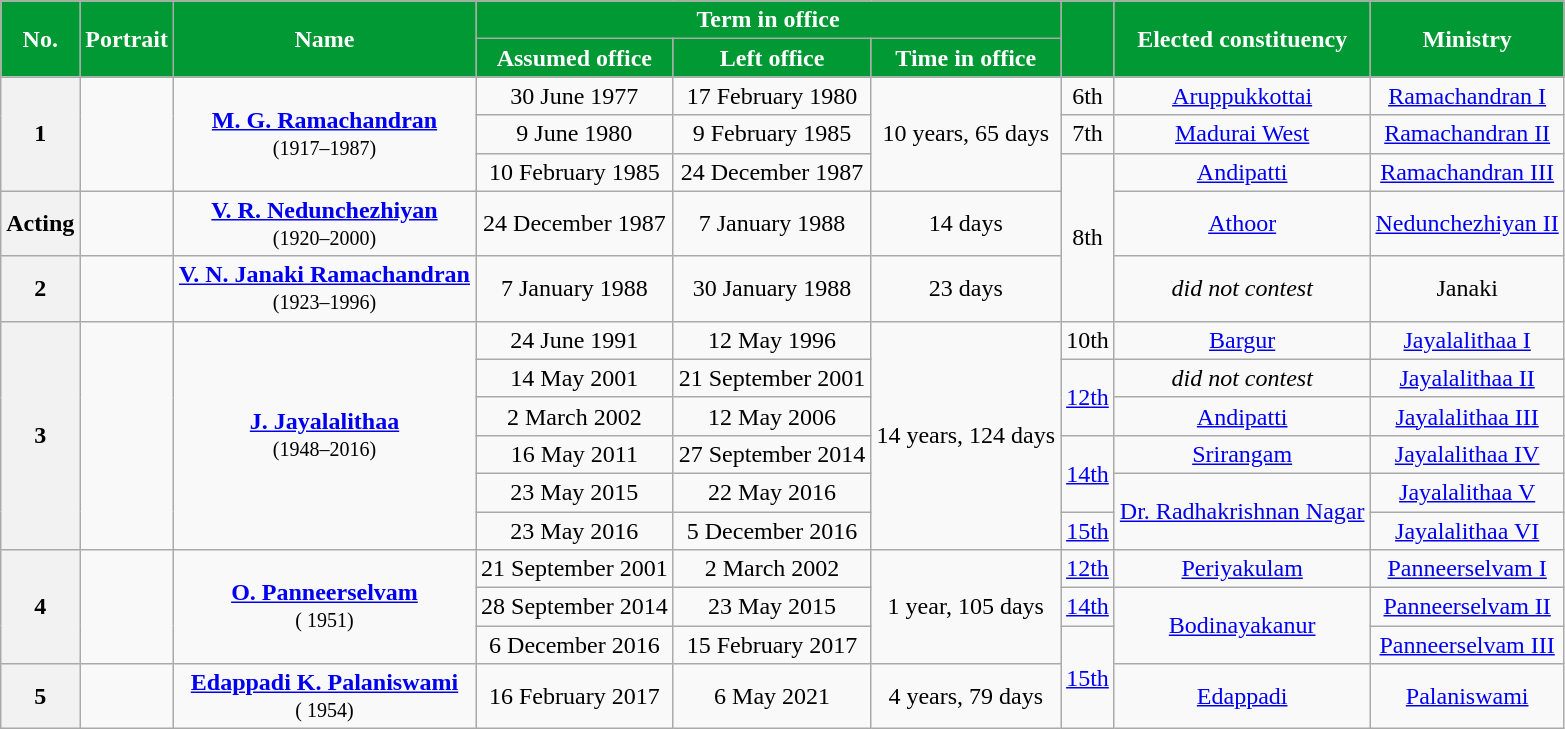<table class="wikitable sortable" style="text-align:center;">
<tr>
<th rowspan=2 style="background-color:#009933;color:white">No.</th>
<th rowspan=2 style="background-color:#009933;color:white">Portrait</th>
<th rowspan=2 style="background-color:#009933;color:white">Name<br></th>
<th colspan=3 style="background-color:#009933;color:white">Term in office</th>
<th rowspan=2 style="background-color:#009933;color:white"><a href='#'></a><br></th>
<th rowspan=2 style="background-color:#009933;color:white">Elected constituency</th>
<th rowspan=2 style="background-color:#009933;color:white">Ministry</th>
</tr>
<tr>
<th style="background-color:#009933;color:white">Assumed office</th>
<th style="background-color:#009933;color:white">Left office</th>
<th style="background-color:#009933;color:white">Time in office</th>
</tr>
<tr>
<th rowspan=3>1</th>
<td rowspan=3></td>
<td rowspan=3><strong><a href='#'>M. G. Ramachandran</a></strong><br><small>(1917–1987)</small></td>
<td>30 June 1977</td>
<td>17 February 1980</td>
<td rowspan=3>10 years, 65 days</td>
<td>6th<br></td>
<td><a href='#'>Aruppukkottai</a></td>
<td><a href='#'>Ramachandran I</a></td>
</tr>
<tr>
<td>9 June 1980</td>
<td>9 February 1985</td>
<td>7th<br></td>
<td><a href='#'>Madurai West</a></td>
<td><a href='#'>Ramachandran II</a></td>
</tr>
<tr>
<td>10 February 1985</td>
<td>24 December 1987</td>
<td rowspan=3>8th<br></td>
<td><a href='#'>Andipatti</a></td>
<td><a href='#'>Ramachandran III</a></td>
</tr>
<tr>
<th>Acting</th>
<td></td>
<td><strong><a href='#'>V. R. Nedunchezhiyan</a></strong><br><small>(1920–2000)</small></td>
<td>24 December 1987</td>
<td>7 January 1988</td>
<td>14 days</td>
<td><a href='#'>Athoor</a></td>
<td><a href='#'>Nedunchezhiyan II</a></td>
</tr>
<tr>
<th>2</th>
<td></td>
<td><strong><a href='#'>V. N. Janaki Ramachandran</a></strong><br><small>(1923–1996)</small></td>
<td>7 January 1988</td>
<td>30 January 1988</td>
<td>23 days</td>
<td><em>did not contest</em></td>
<td>Janaki</td>
</tr>
<tr>
<th rowspan=6>3</th>
<td rowspan=6></td>
<td rowspan=6><strong><a href='#'>J. Jayalalithaa</a></strong><br><small>(1948–2016)</small></td>
<td>24 June 1991</td>
<td>12 May 1996</td>
<td rowspan=6>14 years, 124 days</td>
<td>10th<br></td>
<td><a href='#'>Bargur</a></td>
<td><a href='#'>Jayalalithaa I</a></td>
</tr>
<tr>
<td>14 May 2001</td>
<td>21 September 2001</td>
<td rowspan=2><a href='#'>12th</a><br></td>
<td><em>did not contest</em></td>
<td><a href='#'>Jayalalithaa II</a></td>
</tr>
<tr>
<td>2 March 2002</td>
<td>12 May 2006</td>
<td><a href='#'>Andipatti</a></td>
<td><a href='#'>Jayalalithaa III</a></td>
</tr>
<tr>
<td>16 May 2011</td>
<td>27 September 2014</td>
<td rowspan=2><a href='#'>14th</a><br></td>
<td><a href='#'>Srirangam</a></td>
<td><a href='#'>Jayalalithaa IV</a></td>
</tr>
<tr>
<td>23 May 2015</td>
<td>22 May 2016</td>
<td rowspan=2><a href='#'>Dr. Radhakrishnan Nagar</a></td>
<td><a href='#'>Jayalalithaa V</a></td>
</tr>
<tr>
<td>23 May 2016</td>
<td>5 December 2016</td>
<td><a href='#'>15th</a><br></td>
<td><a href='#'>Jayalalithaa VI</a></td>
</tr>
<tr>
<th rowspan=3>4</th>
<td rowspan=3></td>
<td rowspan=3><strong><a href='#'>O. Panneerselvam</a></strong><br><small>( 1951)</small></td>
<td>21 September 2001</td>
<td>2 March 2002</td>
<td rowspan=3>1 year, 105 days</td>
<td><a href='#'>12th</a><br></td>
<td><a href='#'>Periyakulam</a></td>
<td><a href='#'>Panneerselvam I</a></td>
</tr>
<tr>
<td>28 September 2014</td>
<td>23 May 2015</td>
<td><a href='#'>14th</a><br></td>
<td rowspan=2><a href='#'>Bodinayakanur</a></td>
<td><a href='#'>Panneerselvam II</a></td>
</tr>
<tr>
<td>6 December 2016</td>
<td>15 February 2017</td>
<td rowspan=2><a href='#'>15th</a><br></td>
<td><a href='#'>Panneerselvam III</a></td>
</tr>
<tr>
<th>5</th>
<td></td>
<td><strong><a href='#'>Edappadi K. Palaniswami</a></strong><br><small>( 1954)</small></td>
<td>16 February 2017</td>
<td>6 May 2021</td>
<td>4 years, 79 days</td>
<td><a href='#'>Edappadi</a></td>
<td><a href='#'>Palaniswami</a></td>
</tr>
</table>
